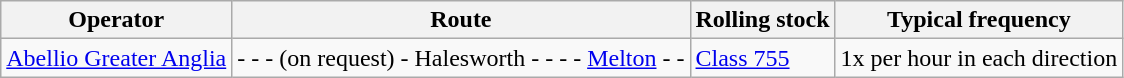<table class="wikitable vatop">
<tr>
<th>Operator</th>
<th>Route</th>
<th>Rolling stock</th>
<th>Typical frequency</th>
</tr>
<tr>
<td><a href='#'>Abellio Greater Anglia</a></td>
<td> -  -  -  (on request) - Halesworth -  -  -  - <a href='#'>Melton</a> -  - </td>
<td><a href='#'>Class 755</a></td>
<td>1x per hour in each direction</td>
</tr>
</table>
